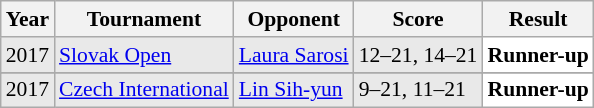<table class="sortable wikitable" style="font-size: 90%;">
<tr>
<th>Year</th>
<th>Tournament</th>
<th>Opponent</th>
<th>Score</th>
<th>Result</th>
</tr>
<tr style="background:#E9E9E9">
<td align="center">2017</td>
<td align="left"><a href='#'>Slovak Open</a></td>
<td align="left"> <a href='#'>Laura Sarosi</a></td>
<td align="left">12–21, 14–21</td>
<td style="text-align:left; background:white"> <strong>Runner-up</strong></td>
</tr>
<tr>
</tr>
<tr style="background:#E9E9E9">
<td align="center">2017</td>
<td align="left"><a href='#'>Czech International</a></td>
<td align="left"> <a href='#'>Lin Sih-yun</a></td>
<td align="left">9–21, 11–21</td>
<td style="text-align:left; background:white"> <strong>Runner-up</strong></td>
</tr>
</table>
